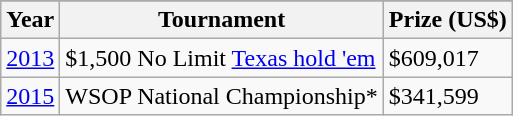<table class="wikitable">
<tr>
</tr>
<tr>
<th>Year</th>
<th>Tournament</th>
<th>Prize (US$)</th>
</tr>
<tr>
<td><a href='#'>2013</a></td>
<td>$1,500 No Limit <a href='#'>Texas hold 'em</a></td>
<td>$609,017</td>
</tr>
<tr>
<td><a href='#'>2015</a></td>
<td>WSOP National Championship*</td>
<td>$341,599</td>
</tr>
</table>
